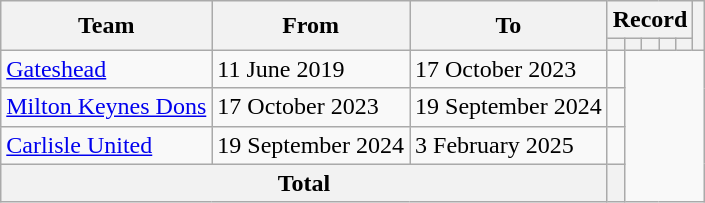<table class=wikitable style=text-align:center>
<tr>
<th rowspan=2>Team</th>
<th rowspan=2>From</th>
<th rowspan=2>To</th>
<th colspan=5>Record</th>
<th rowspan="2"></th>
</tr>
<tr>
<th></th>
<th></th>
<th></th>
<th></th>
<th></th>
</tr>
<tr>
<td align=left><a href='#'>Gateshead</a></td>
<td align=left>11 June 2019</td>
<td align=left>17 October 2023<br></td>
<td></td>
</tr>
<tr>
<td align=left><a href='#'>Milton Keynes Dons</a></td>
<td align=left>17 October 2023</td>
<td align=left>19 September 2024<br></td>
<td></td>
</tr>
<tr>
<td align=left><a href='#'>Carlisle United</a></td>
<td align=left>19 September 2024</td>
<td align=left>3 February 2025<br></td>
<td></td>
</tr>
<tr>
<th colspan=3>Total<br></th>
<th></th>
</tr>
</table>
